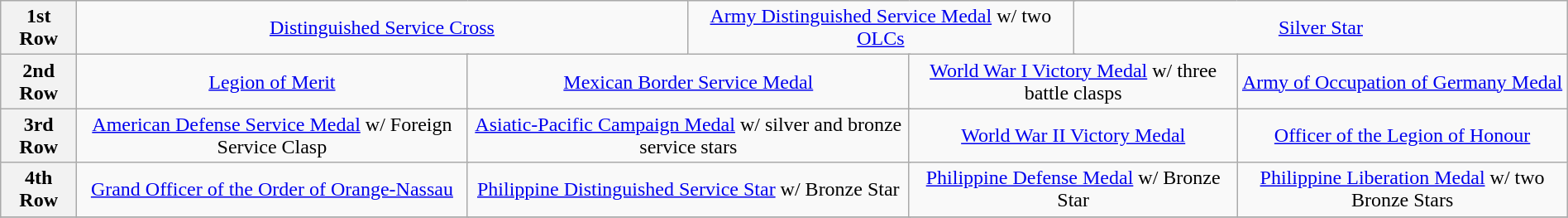<table class="wikitable" style="margin:1em auto; text-align:center;">
<tr>
<th>1st Row</th>
<td colspan="5"><a href='#'>Distinguished Service Cross</a></td>
<td colspan="6"><a href='#'>Army Distinguished Service Medal</a> w/ two <a href='#'>OLCs</a></td>
<td colspan="7"><a href='#'>Silver Star</a></td>
</tr>
<tr>
<th>2nd Row</th>
<td colspan="4"><a href='#'>Legion of Merit</a></td>
<td colspan="4"><a href='#'>Mexican Border Service Medal</a></td>
<td colspan="4"><a href='#'>World War I Victory Medal</a> w/ three battle clasps</td>
<td colspan="4"><a href='#'>Army of Occupation of Germany Medal</a></td>
</tr>
<tr>
<th>3rd Row</th>
<td colspan="4"><a href='#'>American Defense Service Medal</a> w/ Foreign Service Clasp</td>
<td colspan="4"><a href='#'>Asiatic-Pacific Campaign Medal</a> w/ silver and bronze service stars</td>
<td colspan="4"><a href='#'>World War II Victory Medal</a></td>
<td colspan="4"><a href='#'>Officer of the Legion of Honour</a></td>
</tr>
<tr>
<th>4th Row</th>
<td colspan="4"><a href='#'>Grand Officer of the Order of Orange-Nassau</a></td>
<td colspan="4"><a href='#'>Philippine Distinguished Service Star</a> w/ Bronze Star</td>
<td colspan="4"><a href='#'>Philippine Defense Medal</a> w/ Bronze Star</td>
<td colspan="4"><a href='#'>Philippine Liberation Medal</a> w/ two Bronze Stars</td>
</tr>
<tr>
</tr>
</table>
